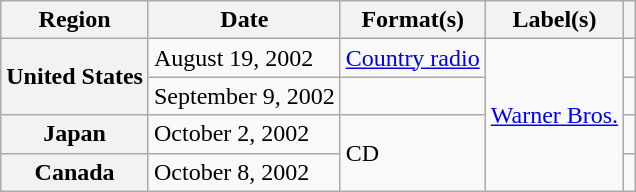<table class="wikitable plainrowheaders">
<tr>
<th scope="col">Region</th>
<th scope="col">Date</th>
<th scope="col">Format(s)</th>
<th scope="col">Label(s)</th>
<th scope="col"></th>
</tr>
<tr>
<th scope="row" rowspan="2">United States</th>
<td>August 19, 2002</td>
<td><a href='#'>Country radio</a></td>
<td rowspan="4"><a href='#'>Warner Bros.</a></td>
<td></td>
</tr>
<tr>
<td>September 9, 2002</td>
<td></td>
<td></td>
</tr>
<tr>
<th scope="row">Japan</th>
<td>October 2, 2002</td>
<td rowspan="2">CD</td>
<td></td>
</tr>
<tr>
<th scope="row">Canada</th>
<td>October 8, 2002</td>
<td></td>
</tr>
</table>
